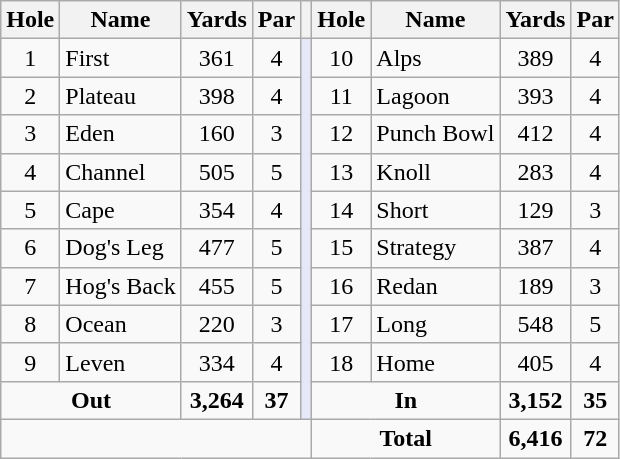<table class=wikitable>
<tr>
<th>Hole</th>
<th>Name</th>
<th>Yards</th>
<th>Par</th>
<th></th>
<th>Hole</th>
<th>Name</th>
<th>Yards</th>
<th>Par</th>
</tr>
<tr>
<td align=center>1</td>
<td>First</td>
<td align=center>361</td>
<td align=center>4</td>
<td style="background:#E6E8FA;" rowspan=10></td>
<td align=center>10</td>
<td>Alps</td>
<td align=center>389</td>
<td align=center>4</td>
</tr>
<tr>
<td align=center>2</td>
<td>Plateau</td>
<td align=center>398</td>
<td align=center>4</td>
<td align=center>11</td>
<td>Lagoon</td>
<td align=center>393</td>
<td align=center>4</td>
</tr>
<tr>
<td align=center>3</td>
<td>Eden</td>
<td align=center>160</td>
<td align=center>3</td>
<td align=center>12</td>
<td>Punch Bowl</td>
<td align=center>412</td>
<td align=center>4</td>
</tr>
<tr>
<td align=center>4</td>
<td>Channel</td>
<td align=center>505</td>
<td align=center>5</td>
<td align=center>13</td>
<td>Knoll</td>
<td align=center>283</td>
<td align=center>4</td>
</tr>
<tr>
<td align=center>5</td>
<td>Cape</td>
<td align=center>354</td>
<td align=center>4</td>
<td align=center>14</td>
<td>Short</td>
<td align=center>129</td>
<td align=center>3</td>
</tr>
<tr>
<td align=center>6</td>
<td>Dog's Leg</td>
<td align=center>477</td>
<td align=center>5</td>
<td align=center>15</td>
<td>Strategy</td>
<td align=center>387</td>
<td align=center>4</td>
</tr>
<tr>
<td align=center>7</td>
<td>Hog's Back</td>
<td align=center>455</td>
<td align=center>5</td>
<td align=center>16</td>
<td>Redan</td>
<td align=center>189</td>
<td align=center>3</td>
</tr>
<tr>
<td align=center>8</td>
<td>Ocean</td>
<td align=center>220</td>
<td align=center>3</td>
<td align=center>17</td>
<td>Long</td>
<td align=center>548</td>
<td align=center>5</td>
</tr>
<tr>
<td align=center>9</td>
<td>Leven</td>
<td align=center>334</td>
<td align=center>4</td>
<td align=center>18</td>
<td>Home</td>
<td align=center>405</td>
<td align=center>4</td>
</tr>
<tr>
<td colspan=2 align=center><strong>Out</strong></td>
<td align=center><strong>3,264</strong></td>
<td align=center><strong>37</strong></td>
<td colspan=2 align=center><strong>In</strong></td>
<td align=center><strong>3,152</strong></td>
<td align=center><strong>35</strong></td>
</tr>
<tr>
<td colspan=5></td>
<td colspan=2 align=center><strong>Total</strong></td>
<td align=center><strong>6,416</strong></td>
<td align=center><strong>72</strong></td>
</tr>
</table>
